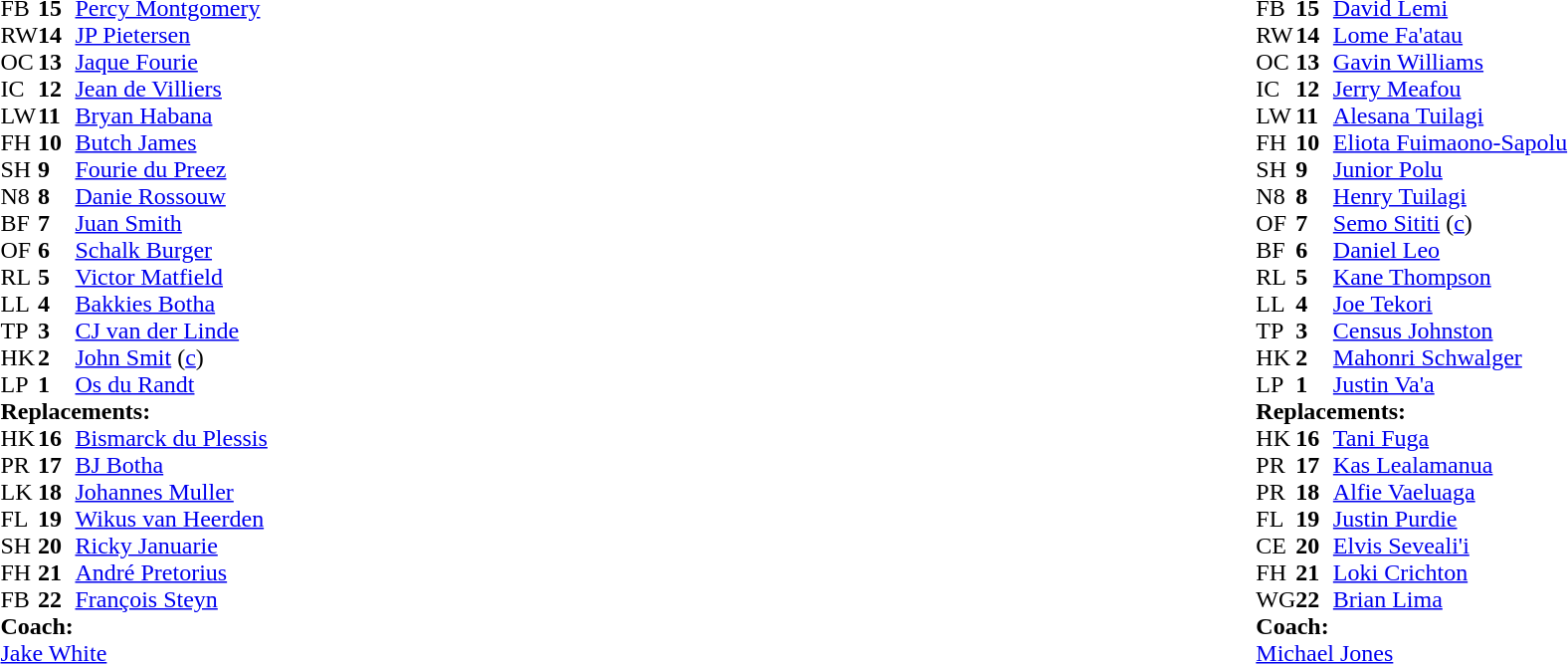<table width="100%">
<tr>
<td style="vertical-align:top" width="50%"><br><table cellspacing="0" cellpadding="0">
<tr>
<th width="25"></th>
<th width="25"></th>
</tr>
<tr>
<td>FB</td>
<td><strong>15</strong></td>
<td><a href='#'>Percy Montgomery</a></td>
</tr>
<tr>
<td>RW</td>
<td><strong>14</strong></td>
<td><a href='#'>JP Pietersen</a></td>
</tr>
<tr>
<td>OC</td>
<td><strong>13</strong></td>
<td><a href='#'>Jaque Fourie</a></td>
</tr>
<tr>
<td>IC</td>
<td><strong>12</strong></td>
<td><a href='#'>Jean de Villiers</a></td>
<td></td>
<td></td>
</tr>
<tr>
<td>LW</td>
<td><strong>11</strong></td>
<td><a href='#'>Bryan Habana</a></td>
</tr>
<tr>
<td>FH</td>
<td><strong>10</strong></td>
<td><a href='#'>Butch James</a></td>
<td></td>
<td></td>
</tr>
<tr>
<td>SH</td>
<td><strong>9</strong></td>
<td><a href='#'>Fourie du Preez</a></td>
<td></td>
<td></td>
</tr>
<tr>
<td>N8</td>
<td><strong>8</strong></td>
<td><a href='#'>Danie Rossouw</a></td>
<td></td>
<td></td>
</tr>
<tr>
<td>BF</td>
<td><strong>7</strong></td>
<td><a href='#'>Juan Smith</a></td>
</tr>
<tr>
<td>OF</td>
<td><strong>6</strong></td>
<td><a href='#'>Schalk Burger</a></td>
</tr>
<tr>
<td>RL</td>
<td><strong>5</strong></td>
<td><a href='#'>Victor Matfield</a></td>
</tr>
<tr>
<td>LL</td>
<td><strong>4</strong></td>
<td><a href='#'>Bakkies Botha</a></td>
<td></td>
<td></td>
</tr>
<tr>
<td>TP</td>
<td><strong>3</strong></td>
<td><a href='#'>CJ van der Linde</a></td>
<td></td>
<td></td>
<td></td>
</tr>
<tr>
<td>HK</td>
<td><strong>2</strong></td>
<td><a href='#'>John Smit</a> (<a href='#'>c</a>)</td>
<td></td>
<td></td>
</tr>
<tr>
<td>LP</td>
<td><strong>1</strong></td>
<td><a href='#'>Os du Randt</a></td>
<td></td>
<td></td>
<td></td>
</tr>
<tr>
<td colspan=3><strong>Replacements:</strong></td>
</tr>
<tr>
<td>HK</td>
<td><strong>16</strong></td>
<td><a href='#'>Bismarck du Plessis</a></td>
<td></td>
<td></td>
</tr>
<tr>
<td>PR</td>
<td><strong>17</strong></td>
<td><a href='#'>BJ Botha</a></td>
<td></td>
<td></td>
</tr>
<tr>
<td>LK</td>
<td><strong>18</strong></td>
<td><a href='#'>Johannes Muller</a></td>
<td></td>
<td></td>
</tr>
<tr>
<td>FL</td>
<td><strong>19</strong></td>
<td><a href='#'>Wikus van Heerden</a></td>
<td></td>
<td></td>
</tr>
<tr>
<td>SH</td>
<td><strong>20</strong></td>
<td><a href='#'>Ricky Januarie</a></td>
<td></td>
<td></td>
</tr>
<tr>
<td>FH</td>
<td><strong>21</strong></td>
<td><a href='#'>André Pretorius</a></td>
<td></td>
<td></td>
</tr>
<tr>
<td>FB</td>
<td><strong>22</strong></td>
<td><a href='#'>François Steyn</a></td>
<td></td>
<td></td>
</tr>
<tr>
<td colspan=3><strong>Coach:</strong></td>
</tr>
<tr>
<td colspan="4"> <a href='#'>Jake White</a></td>
</tr>
</table>
</td>
<td style="vertical-align:top"></td>
<td style="vertical-align:top" width="50%"><br><table cellspacing="0" cellpadding="0" align="center">
<tr>
<th width="25"></th>
<th width="25"></th>
</tr>
<tr>
<td>FB</td>
<td><strong>15</strong></td>
<td><a href='#'>David Lemi</a></td>
</tr>
<tr>
<td>RW</td>
<td><strong>14</strong></td>
<td><a href='#'>Lome Fa'atau</a></td>
<td></td>
<td></td>
</tr>
<tr>
<td>OC</td>
<td><strong>13</strong></td>
<td><a href='#'>Gavin Williams</a></td>
</tr>
<tr>
<td>IC</td>
<td><strong>12</strong></td>
<td><a href='#'>Jerry Meafou</a></td>
<td></td>
<td></td>
</tr>
<tr>
<td>LW</td>
<td><strong>11</strong></td>
<td><a href='#'>Alesana Tuilagi</a></td>
</tr>
<tr>
<td>FH</td>
<td><strong>10</strong></td>
<td><a href='#'>Eliota Fuimaono-Sapolu</a></td>
<td></td>
<td></td>
</tr>
<tr>
<td>SH</td>
<td><strong>9</strong></td>
<td><a href='#'>Junior Polu</a></td>
</tr>
<tr>
<td>N8</td>
<td><strong>8</strong></td>
<td><a href='#'>Henry Tuilagi</a></td>
<td></td>
<td></td>
</tr>
<tr>
<td>OF</td>
<td><strong>7</strong></td>
<td><a href='#'>Semo Sititi</a> (<a href='#'>c</a>)</td>
</tr>
<tr>
<td>BF</td>
<td><strong>6</strong></td>
<td><a href='#'>Daniel Leo</a></td>
</tr>
<tr>
<td>RL</td>
<td><strong>5</strong></td>
<td><a href='#'>Kane Thompson</a></td>
</tr>
<tr>
<td>LL</td>
<td><strong>4</strong></td>
<td><a href='#'>Joe Tekori</a></td>
<td></td>
<td></td>
</tr>
<tr>
<td>TP</td>
<td><strong>3</strong></td>
<td><a href='#'>Census Johnston</a></td>
</tr>
<tr>
<td>HK</td>
<td><strong>2</strong></td>
<td><a href='#'>Mahonri Schwalger</a></td>
</tr>
<tr>
<td>LP</td>
<td><strong>1</strong></td>
<td><a href='#'>Justin Va'a</a></td>
<td></td>
<td></td>
</tr>
<tr>
<td colspan=3><strong>Replacements:</strong></td>
</tr>
<tr>
<td>HK</td>
<td><strong>16</strong></td>
<td><a href='#'>Tani Fuga</a></td>
<td></td>
<td></td>
<td></td>
</tr>
<tr>
<td>PR</td>
<td><strong>17</strong></td>
<td><a href='#'>Kas Lealamanua</a></td>
<td></td>
<td></td>
</tr>
<tr>
<td>PR</td>
<td><strong>18</strong></td>
<td><a href='#'>Alfie Vaeluaga</a></td>
<td></td>
<td></td>
</tr>
<tr>
<td>FL</td>
<td><strong>19</strong></td>
<td><a href='#'>Justin Purdie</a></td>
<td></td>
<td></td>
</tr>
<tr>
<td>CE</td>
<td><strong>20</strong></td>
<td><a href='#'>Elvis Seveali'i</a></td>
<td></td>
<td></td>
</tr>
<tr>
<td>FH</td>
<td><strong>21</strong></td>
<td><a href='#'>Loki Crichton</a></td>
<td></td>
<td></td>
</tr>
<tr>
<td>WG</td>
<td><strong>22</strong></td>
<td><a href='#'>Brian Lima</a></td>
<td></td>
<td></td>
<td></td>
</tr>
<tr>
<td colspan=3><strong>Coach:</strong></td>
</tr>
<tr>
<td colspan="4"> <a href='#'>Michael Jones</a></td>
</tr>
</table>
</td>
</tr>
</table>
